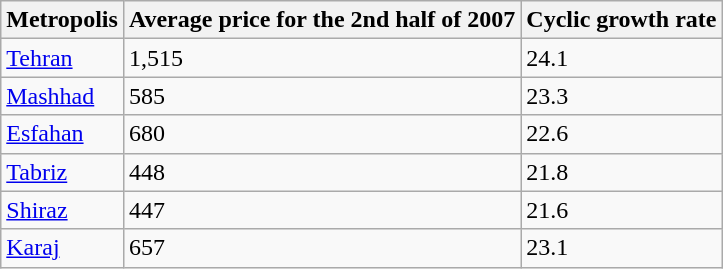<table class="wikitable">
<tr>
<th>Metropolis</th>
<th>Average price for the 2nd half of 2007</th>
<th>Cyclic growth rate</th>
</tr>
<tr>
<td><a href='#'>Tehran</a></td>
<td>1,515</td>
<td>24.1</td>
</tr>
<tr>
<td><a href='#'>Mashhad</a></td>
<td>585</td>
<td>23.3</td>
</tr>
<tr>
<td><a href='#'>Esfahan</a></td>
<td>680</td>
<td>22.6</td>
</tr>
<tr>
<td><a href='#'>Tabriz</a></td>
<td>448</td>
<td>21.8</td>
</tr>
<tr>
<td><a href='#'>Shiraz</a></td>
<td>447</td>
<td>21.6</td>
</tr>
<tr>
<td><a href='#'>Karaj</a></td>
<td>657</td>
<td>23.1</td>
</tr>
</table>
